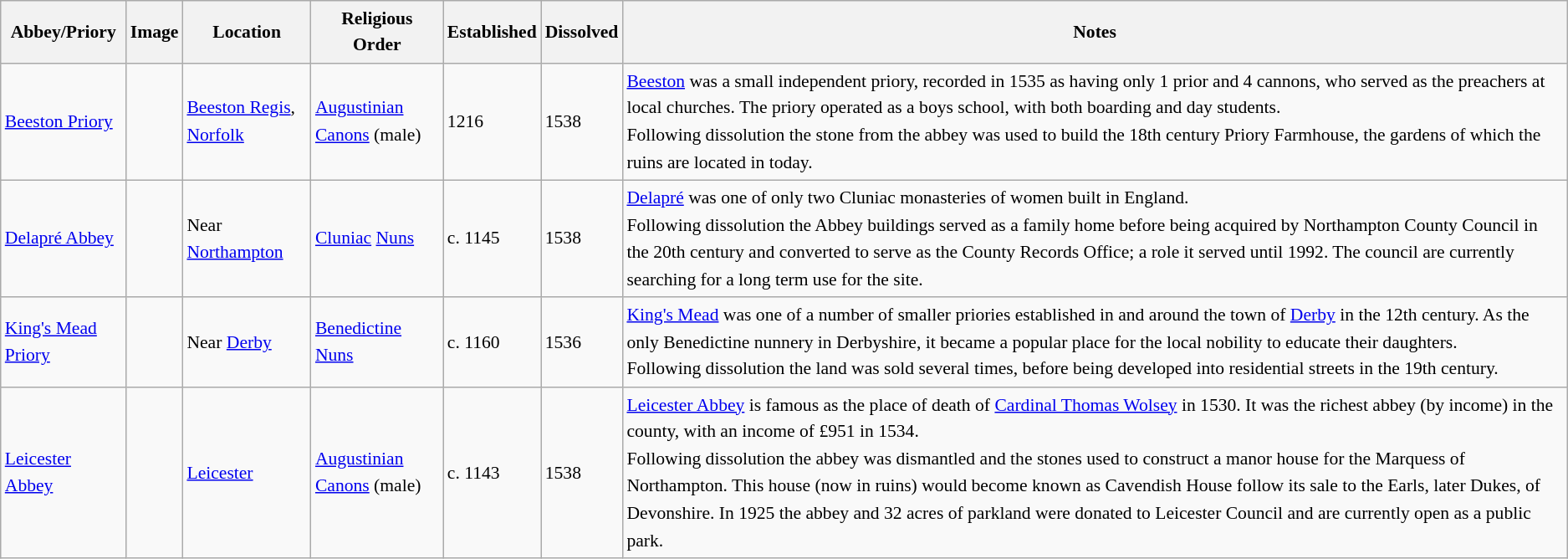<table class="wikitable sortable" style="font-size:90%;border:0px;text-align:left;line-height:150%;">
<tr>
<th>Abbey/Priory</th>
<th class="unsortable">Image</th>
<th>Location</th>
<th>Religious Order</th>
<th>Established</th>
<th>Dissolved</th>
<th class="unsortable">Notes</th>
</tr>
<tr>
<td><a href='#'>Beeston Priory</a></td>
<td></td>
<td><a href='#'>Beeston Regis</a>, <a href='#'>Norfolk</a><br></td>
<td><a href='#'>Augustinian Canons</a> (male)</td>
<td>1216</td>
<td>1538</td>
<td><a href='#'>Beeston</a> was a small independent priory, recorded in 1535 as having only 1 prior and 4 cannons, who served as the preachers at local churches. The priory operated as a boys school, with both boarding and day students.<br>Following dissolution the stone from the abbey was used to build the 18th century Priory Farmhouse, the gardens of which the ruins are located in today.</td>
</tr>
<tr>
<td><a href='#'>Delapré Abbey</a></td>
<td></td>
<td>Near <a href='#'>Northampton</a><br></td>
<td><a href='#'>Cluniac</a> <a href='#'>Nuns</a></td>
<td>c. 1145</td>
<td>1538</td>
<td><a href='#'>Delapré</a> was one of only two Cluniac monasteries of women built in England. <br>Following dissolution the Abbey buildings served as a family home before being acquired by Northampton County Council in the 20th century and converted to serve as the County Records Office; a role it served until 1992.  The council are currently searching for a long term use for the site.</td>
</tr>
<tr>
<td><a href='#'>King's Mead Priory</a></td>
<td></td>
<td>Near <a href='#'>Derby</a><br></td>
<td><a href='#'>Benedictine</a> <a href='#'>Nuns</a></td>
<td>c. 1160</td>
<td>1536</td>
<td><a href='#'>King's Mead</a> was one of a number of smaller priories established in and around the town of <a href='#'>Derby</a> in the 12th century. As the only Benedictine nunnery in Derbyshire, it became a popular place for the local nobility to educate their daughters.<br>Following dissolution the land was sold several times, before being developed into residential streets in the 19th century.</td>
</tr>
<tr>
<td><a href='#'>Leicester Abbey</a></td>
<td></td>
<td><a href='#'>Leicester</a><br></td>
<td><a href='#'>Augustinian Canons</a> (male)</td>
<td>c. 1143</td>
<td>1538</td>
<td><a href='#'>Leicester Abbey</a> is famous as the place of death of <a href='#'>Cardinal Thomas Wolsey</a> in 1530. It was the richest abbey (by income) in the county, with an income of £951 in 1534.<br>Following dissolution the abbey was dismantled and the stones used to construct a manor house for the Marquess of Northampton. This house (now in ruins) would become known as Cavendish House follow its sale to the Earls, later Dukes, of Devonshire. In 1925 the abbey and 32 acres of parkland were donated to Leicester Council and are currently open as a public park.</td>
</tr>
</table>
